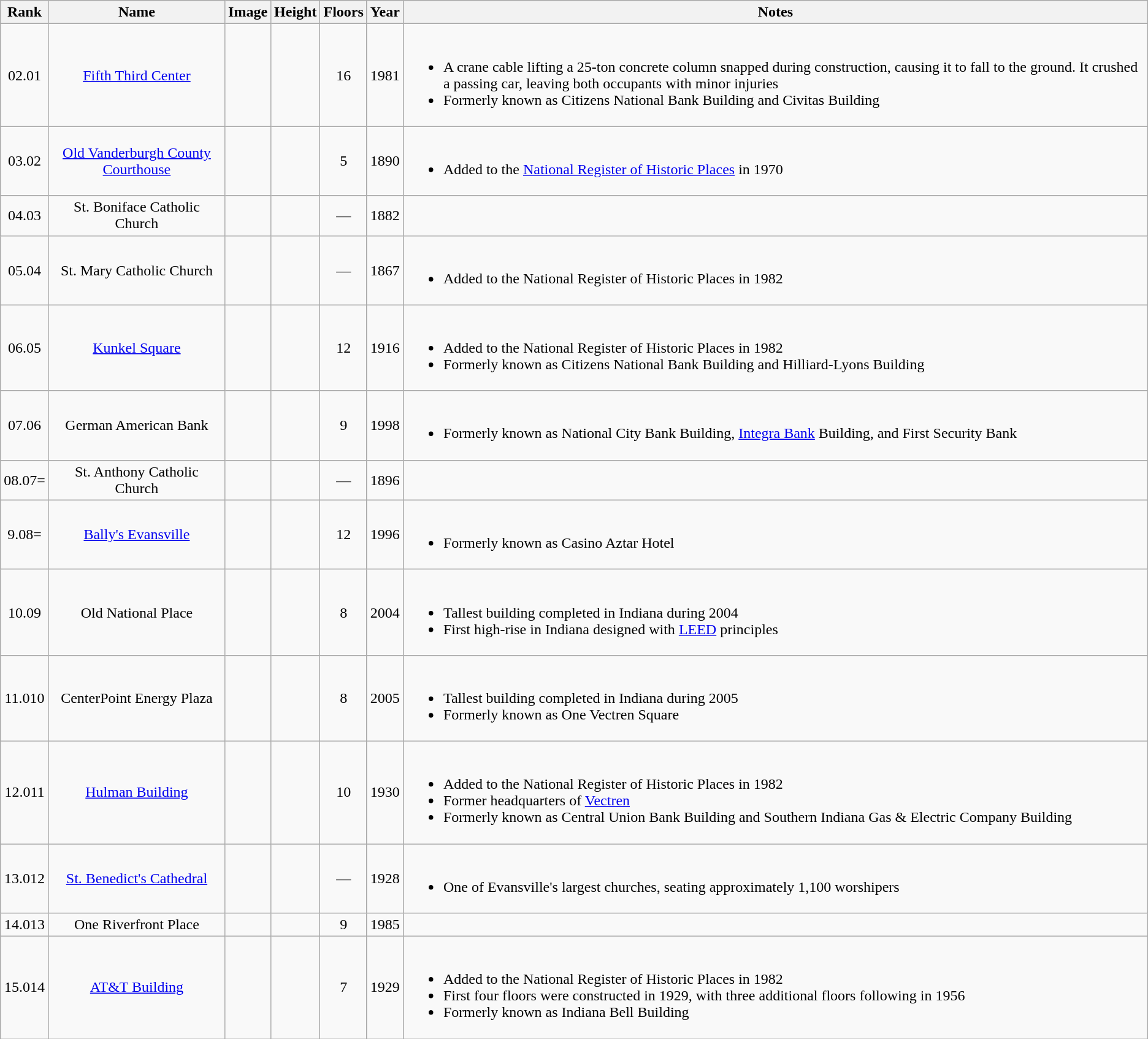<table class="wikitable sortable">
<tr>
<th scope=col>Rank</th>
<th scope=col>Name</th>
<th scope=col class="unsortable">Image</th>
<th scope=col>Height<br></th>
<th scope=col>Floors</th>
<th scope=col>Year</th>
<th scope=col class="unsortable">Notes</th>
</tr>
<tr>
<td align="center"><span>02.0</span>1</td>
<td align="center"><a href='#'>Fifth Third Center</a></td>
<td></td>
<td align="center"></td>
<td align="center">16</td>
<td align="center">1981</td>
<td><br><ul><li>A crane cable lifting a 25-ton concrete column snapped during construction, causing it to fall to the ground. It crushed a passing car, leaving both occupants with minor injuries</li><li>Formerly known as Citizens National Bank Building and Civitas Building</li></ul></td>
</tr>
<tr>
<td align="center"><span>03.0</span>2</td>
<td align="center"><a href='#'>Old Vanderburgh County Courthouse</a></td>
<td></td>
<td align="center"></td>
<td align="center">5</td>
<td align="center">1890</td>
<td><br><ul><li>Added to the <a href='#'>National Register of Historic Places</a> in 1970</li></ul></td>
</tr>
<tr>
<td align="center"><span>04.0</span>3</td>
<td align="center">St. Boniface Catholic Church</td>
<td></td>
<td align="center"></td>
<td align="center">—</td>
<td align="center">1882</td>
<td></td>
</tr>
<tr>
<td align="center"><span>05.0</span>4</td>
<td align="center">St. Mary Catholic Church</td>
<td></td>
<td align="center"></td>
<td align="center">—</td>
<td align="center">1867</td>
<td><br><ul><li>Added to the National Register of Historic Places in 1982</li></ul></td>
</tr>
<tr>
<td align="center"><span>06.0</span>5</td>
<td align="center"><a href='#'>Kunkel Square</a></td>
<td></td>
<td align="center"></td>
<td align="center">12</td>
<td align="center">1916</td>
<td><br><ul><li>Added to the National Register of Historic Places in 1982</li><li>Formerly known as Citizens National Bank Building and Hilliard-Lyons Building</li></ul></td>
</tr>
<tr>
<td align="center"><span>07.0</span>6</td>
<td align="center">German American Bank</td>
<td></td>
<td align="center"></td>
<td align="center">9</td>
<td align="center">1998</td>
<td><br><ul><li>Formerly known as National City Bank Building, <a href='#'>Integra Bank</a> Building, and First Security Bank</li></ul></td>
</tr>
<tr>
<td align="center"><span>08.0</span>7=</td>
<td align="center">St. Anthony Catholic Church</td>
<td></td>
<td align="center"></td>
<td align="center">—</td>
<td align="center">1896</td>
<td></td>
</tr>
<tr>
<td align="center"><span>9.0</span>8=</td>
<td align="center"><a href='#'>Bally's Evansville</a></td>
<td></td>
<td align="center"></td>
<td align="center">12</td>
<td align="center">1996</td>
<td><br><ul><li>Formerly known as Casino Aztar Hotel</li></ul></td>
</tr>
<tr>
<td align="center"><span>10.0</span>9</td>
<td align="center">Old National Place</td>
<td></td>
<td align="center"></td>
<td align="center">8</td>
<td align="center">2004</td>
<td><br><ul><li>Tallest building completed in Indiana during 2004</li><li>First high-rise in Indiana designed with <a href='#'>LEED</a> principles</li></ul></td>
</tr>
<tr>
<td align="center"><span>11.0</span>10</td>
<td align="center">CenterPoint Energy Plaza</td>
<td></td>
<td align="center"></td>
<td align="center">8</td>
<td align="center">2005</td>
<td><br><ul><li>Tallest building completed in Indiana during 2005</li><li>Formerly known as One Vectren Square</li></ul></td>
</tr>
<tr>
<td align="center"><span>12.0</span>11</td>
<td align="center"><a href='#'>Hulman Building</a></td>
<td></td>
<td align="center"></td>
<td align="center">10</td>
<td align="center">1930</td>
<td><br><ul><li>Added to the National Register of Historic Places in 1982</li><li>Former headquarters of <a href='#'>Vectren</a></li><li>Formerly known as Central Union Bank Building and Southern Indiana Gas & Electric Company Building</li></ul></td>
</tr>
<tr>
<td align="center"><span>13.0</span>12</td>
<td align="center"><a href='#'>St. Benedict's Cathedral</a></td>
<td></td>
<td align="center"></td>
<td align="center">—</td>
<td align="center">1928</td>
<td><br><ul><li>One of Evansville's largest churches, seating approximately 1,100 worshipers</li></ul></td>
</tr>
<tr>
<td align="center"><span>14.0</span>13</td>
<td align="center">One Riverfront Place</td>
<td></td>
<td align="center"></td>
<td align="center">9</td>
<td align="center">1985</td>
<td></td>
</tr>
<tr>
<td align="center"><span>15.0</span>14</td>
<td align="center"><a href='#'>AT&T Building</a></td>
<td></td>
<td align="center"></td>
<td align="center">7</td>
<td align="center">1929</td>
<td><br><ul><li>Added to the National Register of Historic Places in 1982</li><li>First four floors were constructed in 1929, with three additional floors following in 1956</li><li>Formerly known as Indiana Bell Building</li></ul></td>
</tr>
</table>
